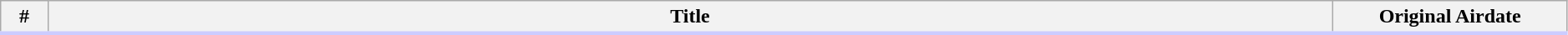<table class="wikitable" width="99%">
<tr style="border-bottom:3px solid #CCF">
<th width="3%">#</th>
<th>Title</th>
<th width="15%">Original Airdate<br>

































</th>
</tr>
</table>
